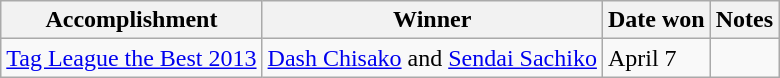<table class="wikitable">
<tr>
<th>Accomplishment</th>
<th>Winner</th>
<th>Date won</th>
<th>Notes</th>
</tr>
<tr>
<td><a href='#'>Tag League the Best 2013</a></td>
<td><a href='#'>Dash Chisako</a> and <a href='#'>Sendai Sachiko</a></td>
<td>April 7</td>
<td></td>
</tr>
</table>
